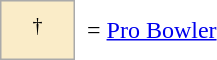<table border=0 cellspacing="0" cellpadding="8">
<tr>
<td style="background:#faecc8; border:1px solid #aaa; width:2em; text-align:center;"><sup>†</sup></td>
<td>= <a href='#'>Pro Bowler</a></td>
</tr>
</table>
